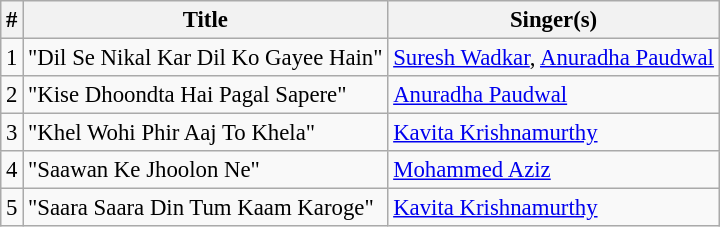<table class="wikitable" style="font-size:95%;">
<tr>
<th>#</th>
<th>Title</th>
<th>Singer(s)</th>
</tr>
<tr>
<td>1</td>
<td>"Dil Se Nikal Kar Dil Ko Gayee Hain"</td>
<td><a href='#'>Suresh Wadkar</a>, <a href='#'>Anuradha Paudwal</a></td>
</tr>
<tr>
<td>2</td>
<td>"Kise Dhoondta Hai Pagal Sapere"</td>
<td><a href='#'>Anuradha Paudwal</a></td>
</tr>
<tr>
<td>3</td>
<td>"Khel Wohi Phir Aaj To Khela"</td>
<td><a href='#'>Kavita Krishnamurthy</a></td>
</tr>
<tr>
<td>4</td>
<td>"Saawan Ke Jhoolon Ne"</td>
<td><a href='#'>Mohammed Aziz</a></td>
</tr>
<tr>
<td>5</td>
<td>"Saara Saara Din Tum Kaam Karoge"</td>
<td><a href='#'>Kavita Krishnamurthy</a></td>
</tr>
</table>
